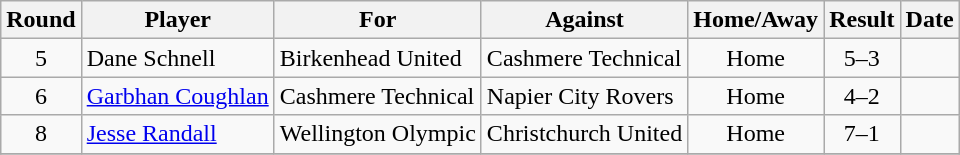<table class="wikitable">
<tr>
<th>Round</th>
<th>Player</th>
<th>For</th>
<th>Against</th>
<th>Home/Away</th>
<th style="text-align:center">Result</th>
<th>Date</th>
</tr>
<tr>
<td style="text-align:center">5</td>
<td> Dane Schnell</td>
<td>Birkenhead United</td>
<td>Cashmere Technical</td>
<td style="text-align:center">Home</td>
<td style="text-align:center">5–3</td>
<td></td>
</tr>
<tr>
<td style="text-align:center">6</td>
<td> <a href='#'>Garbhan Coughlan</a></td>
<td>Cashmere Technical</td>
<td>Napier City Rovers</td>
<td style="text-align:center">Home</td>
<td style="text-align:center">4–2</td>
<td></td>
</tr>
<tr>
<td style="text-align:center">8</td>
<td> <a href='#'>Jesse Randall</a></td>
<td>Wellington Olympic</td>
<td>Christchurch United</td>
<td style="text-align:center">Home</td>
<td style="text-align:center">7–1</td>
<td></td>
</tr>
<tr>
</tr>
</table>
